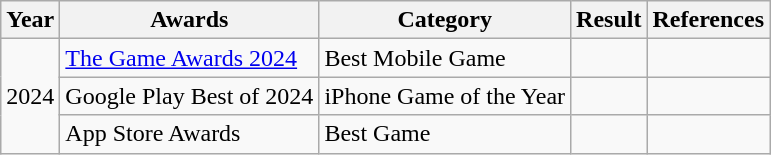<table class="wikitable">
<tr>
<th>Year</th>
<th>Awards</th>
<th>Category</th>
<th>Result</th>
<th>References</th>
</tr>
<tr>
<td rowspan="3">2024</td>
<td><a href='#'>The Game Awards 2024</a></td>
<td>Best Mobile Game</td>
<td></td>
<td></td>
</tr>
<tr>
<td>Google Play Best of 2024</td>
<td>iPhone Game of the Year</td>
<td></td>
<td></td>
</tr>
<tr>
<td>App Store Awards</td>
<td>Best Game</td>
<td></td>
<td></td>
</tr>
</table>
